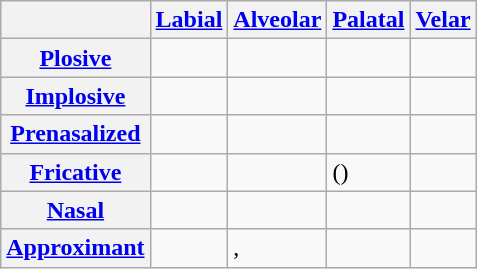<table class="wikitable">
<tr>
<th></th>
<th><a href='#'>Labial</a></th>
<th><a href='#'>Alveolar</a></th>
<th><a href='#'>Palatal</a></th>
<th><a href='#'>Velar</a></th>
</tr>
<tr>
<th><a href='#'>Plosive</a></th>
<td> </td>
<td> </td>
<td> </td>
<td> </td>
</tr>
<tr>
<th><a href='#'>Implosive</a></th>
<td></td>
<td></td>
<td></td>
<td></td>
</tr>
<tr>
<th><a href='#'>Prenasalized</a></th>
<td></td>
<td></td>
<td></td>
<td></td>
</tr>
<tr>
<th><a href='#'>Fricative</a></th>
<td></td>
<td> </td>
<td>()</td>
<td></td>
</tr>
<tr>
<th><a href='#'>Nasal</a></th>
<td></td>
<td></td>
<td></td>
<td></td>
</tr>
<tr>
<th><a href='#'>Approximant</a></th>
<td></td>
<td>, </td>
<td></td>
<td></td>
</tr>
</table>
